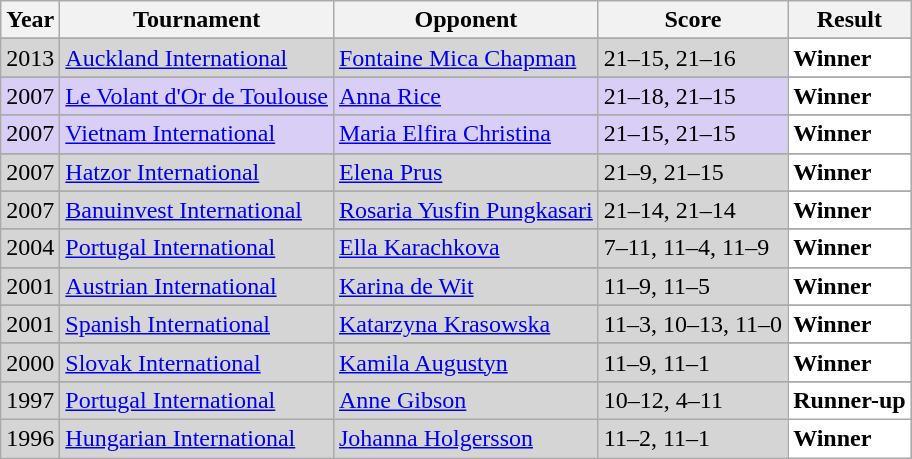<table class="wikitable">
<tr>
<th>Year</th>
<th>Tournament</th>
<th>Opponent</th>
<th>Score</th>
<th>Result</th>
</tr>
<tr>
</tr>
<tr style="background:#D5D5D5">
<td align="center">2013</td>
<td align="left"><a href='#'>Auckland International</a></td>
<td align="left"> <a href='#'>Fontaine Mica Chapman</a></td>
<td align="left">21–15, 21–16</td>
<td style="text-align:left; background:white"> <strong>Winner</strong></td>
</tr>
<tr>
</tr>
<tr style="background:#D8CEF6">
<td align="center">2007</td>
<td align="left"><a href='#'>Le Volant d'Or de Toulouse</a></td>
<td align="left"> <a href='#'>Anna Rice</a></td>
<td align="left">21–18, 21–15</td>
<td style="text-align:left; background:white"> <strong>Winner</strong></td>
</tr>
<tr>
</tr>
<tr style="background:#D8CEF6">
<td align="center">2007</td>
<td align="left"><a href='#'>Vietnam International</a></td>
<td align="left"> <a href='#'>Maria Elfira Christina</a></td>
<td align="left">21–15, 21–15</td>
<td style="text-align:left; background:white"> <strong>Winner</strong></td>
</tr>
<tr>
</tr>
<tr style="background:#D5D5D5">
<td align="center">2007</td>
<td align="left"><a href='#'>Hatzor International</a></td>
<td align="left"> <a href='#'>Elena Prus</a></td>
<td align="left">21–9, 21–15</td>
<td style="text-align:left; background:white"> <strong>Winner</strong></td>
</tr>
<tr>
</tr>
<tr style="background:#D5D5D5">
<td align="center">2007</td>
<td align="left"><a href='#'>Banuinvest International</a></td>
<td align="left"> <a href='#'>Rosaria Yusfin Pungkasari</a></td>
<td align="left">21–14, 21–14</td>
<td style="text-align:left; background:white"> <strong>Winner</strong></td>
</tr>
<tr>
</tr>
<tr style="background:#D5D5D5">
<td align="center">2004</td>
<td align="left"><a href='#'>Portugal International</a></td>
<td align="left"> <a href='#'>Ella Karachkova</a></td>
<td align="left">7–11, 11–4, 11–9</td>
<td style="text-align:left; background:white"> <strong>Winner</strong></td>
</tr>
<tr>
</tr>
<tr style="background:#D5D5D5">
<td align="center">2001</td>
<td align="left"><a href='#'>Austrian International</a></td>
<td align="left"> <a href='#'>Karina de Wit</a></td>
<td align="left">11–9, 11–5</td>
<td style="text-align:left; background:white"> <strong>Winner</strong></td>
</tr>
<tr>
</tr>
<tr style="background:#D5D5D5">
<td align="center">2001</td>
<td align="left"><a href='#'>Spanish International</a></td>
<td align="left"> <a href='#'>Katarzyna Krasowska</a></td>
<td align="left">11–3, 10–13, 11–0</td>
<td style="text-align:left; background:white"> <strong>Winner</strong></td>
</tr>
<tr>
</tr>
<tr style="background:#D5D5D5">
<td align="center">2000</td>
<td align="left"><a href='#'>Slovak International</a></td>
<td align="left"> <a href='#'>Kamila Augustyn</a></td>
<td align="left">11–9, 11–1</td>
<td style="text-align:left; background:white"> <strong>Winner</strong></td>
</tr>
<tr>
</tr>
<tr style="background:#D5D5D5">
<td align="center">1997</td>
<td align="left"><a href='#'>Portugal International</a></td>
<td align="left"> <a href='#'>Anne Gibson</a></td>
<td align="left">10–12, 4–11</td>
<td style="text-align:left; background:white"> <strong>Runner-up</strong></td>
</tr>
<tr style="background:#D5D5D5">
<td align="center">1996</td>
<td align="left"><a href='#'>Hungarian International</a></td>
<td align="left"> <a href='#'>Johanna Holgersson</a></td>
<td align="left">11–2, 11–1</td>
<td style="text-align:left; background:white"> <strong>Winner</strong></td>
</tr>
</table>
